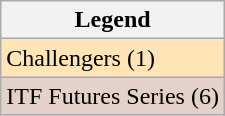<table class="wikitable">
<tr>
<th>Legend</th>
</tr>
<tr bgcolor="moccasin">
<td>Challengers (1)</td>
</tr>
<tr bgcolor="#e5d1cb">
<td>ITF Futures Series (6)</td>
</tr>
</table>
